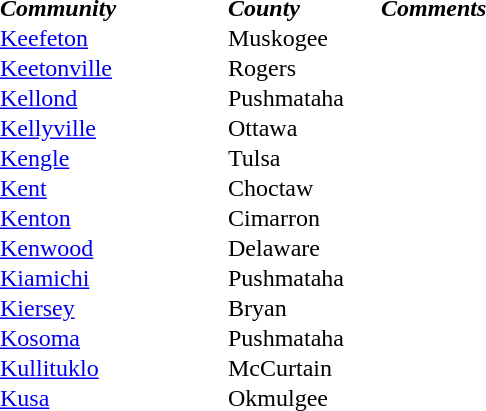<table border="0" cellpadding="0">
<tr>
<td></td>
<td width="150px"><strong><em>Community</em></strong></td>
<td width="100px"><strong><em>County</em></strong></td>
<td width="300px"><strong><em>Comments</em></strong></td>
</tr>
<tr>
<td></td>
<td><a href='#'>Keefeton</a></td>
<td>Muskogee</td>
<td></td>
</tr>
<tr>
<td></td>
<td><a href='#'>Keetonville</a></td>
<td>Rogers</td>
<td></td>
</tr>
<tr>
<td></td>
<td><a href='#'>Kellond</a></td>
<td>Pushmataha</td>
<td></td>
</tr>
<tr>
<td></td>
<td><a href='#'>Kellyville</a></td>
<td>Ottawa</td>
<td></td>
</tr>
<tr>
<td></td>
<td><a href='#'>Kengle</a></td>
<td>Tulsa</td>
<td></td>
</tr>
<tr>
<td></td>
<td><a href='#'>Kent</a></td>
<td>Choctaw</td>
<td></td>
</tr>
<tr>
<td></td>
<td><a href='#'>Kenton</a></td>
<td>Cimarron</td>
<td></td>
</tr>
<tr>
<td></td>
<td><a href='#'>Kenwood</a></td>
<td>Delaware</td>
<td></td>
</tr>
<tr>
<td></td>
<td><a href='#'>Kiamichi</a></td>
<td>Pushmataha</td>
<td></td>
</tr>
<tr>
<td></td>
<td><a href='#'>Kiersey</a></td>
<td>Bryan</td>
<td></td>
</tr>
<tr>
<td></td>
<td><a href='#'>Kosoma</a></td>
<td>Pushmataha</td>
<td></td>
</tr>
<tr>
<td></td>
<td><a href='#'>Kullituklo</a></td>
<td>McCurtain</td>
<td></td>
</tr>
<tr>
<td></td>
<td><a href='#'>Kusa</a></td>
<td>Okmulgee</td>
<td></td>
</tr>
</table>
